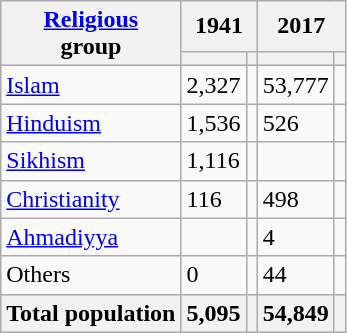<table class="wikitable sortable">
<tr>
<th rowspan="2"><a href='#'>Religious</a><br>group</th>
<th colspan="2">1941</th>
<th colspan="2">2017</th>
</tr>
<tr>
<th><a href='#'></a></th>
<th></th>
<th></th>
<th></th>
</tr>
<tr>
<td><a href='#'>Islam</a> </td>
<td>2,327</td>
<td></td>
<td>53,777</td>
<td></td>
</tr>
<tr>
<td><a href='#'>Hinduism</a> </td>
<td>1,536</td>
<td></td>
<td>526</td>
<td></td>
</tr>
<tr>
<td><a href='#'>Sikhism</a> </td>
<td>1,116</td>
<td></td>
<td></td>
<td></td>
</tr>
<tr>
<td><a href='#'>Christianity</a> </td>
<td>116</td>
<td></td>
<td>498</td>
<td></td>
</tr>
<tr>
<td><a href='#'>Ahmadiyya</a> </td>
<td></td>
<td></td>
<td>4</td>
<td></td>
</tr>
<tr>
<td>Others</td>
<td>0</td>
<td></td>
<td>44</td>
<td></td>
</tr>
<tr>
<th>Total population</th>
<th>5,095</th>
<th></th>
<th>54,849</th>
<th></th>
</tr>
</table>
